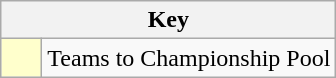<table class="wikitable" style="text-align: center;">
<tr>
<th colspan=2>Key</th>
</tr>
<tr>
<td style="background:#ffffcc; width:20px;"></td>
<td align=left>Teams to Championship Pool</td>
</tr>
</table>
